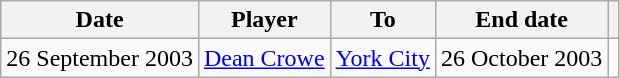<table class="wikitable">
<tr>
<th>Date</th>
<th>Player</th>
<th>To</th>
<th>End date</th>
<th></th>
</tr>
<tr>
<td>26 September 2003</td>
<td> <a href='#'>Dean Crowe</a></td>
<td><a href='#'>York City</a></td>
<td>26 October 2003</td>
<td align="center"></td>
</tr>
</table>
